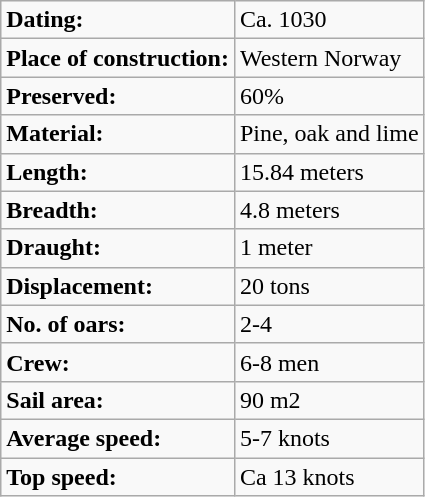<table class="wikitable">
<tr>
<td><strong>Dating:</strong></td>
<td>Ca. 1030</td>
</tr>
<tr>
<td><strong>Place of construction:</strong></td>
<td>Western Norway</td>
</tr>
<tr>
<td><strong>Preserved:</strong></td>
<td>60%</td>
</tr>
<tr>
<td><strong>Material:</strong></td>
<td>Pine, oak and lime</td>
</tr>
<tr>
<td><strong>Length:</strong></td>
<td>15.84 meters</td>
</tr>
<tr>
<td><strong>Breadth:</strong></td>
<td>4.8 meters</td>
</tr>
<tr>
<td><strong>Draught:</strong></td>
<td>1 meter</td>
</tr>
<tr>
<td><strong>Displacement:</strong></td>
<td>20 tons</td>
</tr>
<tr>
<td><strong>No.  of oars:</strong></td>
<td>2-4</td>
</tr>
<tr>
<td><strong>Crew:</strong></td>
<td>6-8 men</td>
</tr>
<tr>
<td><strong>Sail  area:</strong></td>
<td>90 m2</td>
</tr>
<tr>
<td><strong>Average speed:</strong></td>
<td>5-7 knots</td>
</tr>
<tr>
<td><strong>Top speed:</strong></td>
<td>Ca 13 knots</td>
</tr>
</table>
